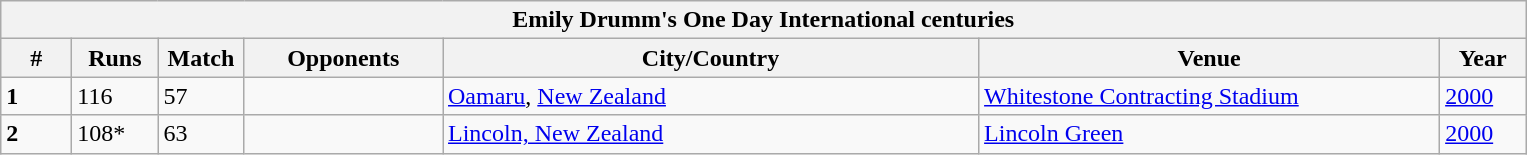<table class="wikitable">
<tr>
<th colspan="8">Emily Drumm's One Day International centuries</th>
</tr>
<tr>
<th style="width:40px;">#</th>
<th style="width:50px;">Runs</th>
<th style="width:50px;">Match</th>
<th style="width:125px;">Opponents</th>
<th style="width:350px;">City/Country</th>
<th style="width:300px;">Venue</th>
<th style="width:50px;">Year</th>
</tr>
<tr>
<td><strong>1</strong></td>
<td>116</td>
<td>57</td>
<td></td>
<td><a href='#'>Oamaru</a>, <a href='#'>New Zealand</a></td>
<td><a href='#'>Whitestone Contracting Stadium</a></td>
<td><a href='#'>2000</a></td>
</tr>
<tr>
<td><strong>2</strong></td>
<td>108*</td>
<td>63</td>
<td></td>
<td><a href='#'>Lincoln, New Zealand</a></td>
<td><a href='#'>Lincoln Green</a></td>
<td><a href='#'>2000</a></td>
</tr>
</table>
